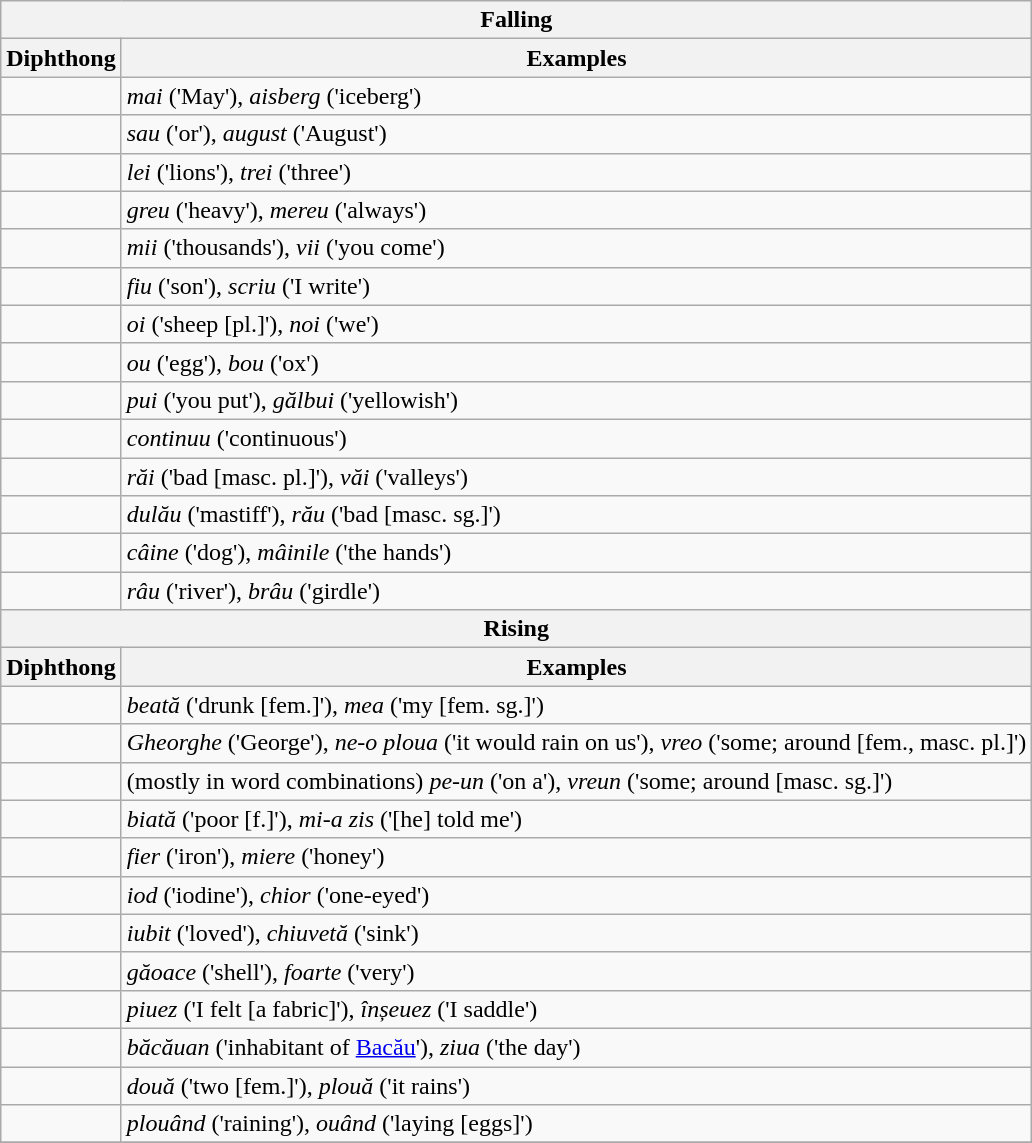<table class="wikitable">
<tr>
<th colspan="2">Falling</th>
</tr>
<tr>
<th>Diphthong</th>
<th>Examples</th>
</tr>
<tr>
<td></td>
<td><em>mai</em>  ('May'), <em>aisberg</em>  ('iceberg')</td>
</tr>
<tr>
<td></td>
<td><em>sau</em>  ('or'), <em>august</em>  ('August')</td>
</tr>
<tr>
<td></td>
<td><em>lei</em>  ('lions'), <em>trei</em>  ('three')</td>
</tr>
<tr>
<td></td>
<td><em>greu</em>  ('heavy'), <em>mereu</em>  ('always')</td>
</tr>
<tr>
<td></td>
<td><em>mii</em>  ('thousands'), <em>vii</em>  ('you come')</td>
</tr>
<tr>
<td></td>
<td><em>fiu</em>  ('son'), <em>scriu</em>  ('I write')</td>
</tr>
<tr>
<td></td>
<td><em>oi</em>  ('sheep [pl.]'), <em>noi</em>  ('we')</td>
</tr>
<tr>
<td></td>
<td><em>ou</em>  ('egg'), <em>bou</em>  ('ox')</td>
</tr>
<tr>
<td></td>
<td><em>pui</em>  ('you put'), <em>gălbui</em>  ('yellowish')</td>
</tr>
<tr>
<td></td>
<td><em>continuu</em>  ('continuous')</td>
</tr>
<tr>
<td></td>
<td><em>răi</em>  ('bad [masc. pl.]'), <em>văi</em>  ('valleys')</td>
</tr>
<tr>
<td></td>
<td><em>dulău</em>  ('mastiff'), <em>rău</em>  ('bad [masc. sg.]')</td>
</tr>
<tr>
<td></td>
<td><em>câine</em>  ('dog'), <em>mâinile</em>  ('the hands')</td>
</tr>
<tr>
<td></td>
<td><em>râu</em>  ('river'), <em>brâu</em>  ('girdle')</td>
</tr>
<tr>
<th colspan="2">Rising</th>
</tr>
<tr>
<th>Diphthong</th>
<th>Examples</th>
</tr>
<tr>
<td></td>
<td><em>beată</em>  ('drunk [fem.]'), <em>mea</em>  ('my [fem. sg.]')</td>
</tr>
<tr>
<td></td>
<td><em>Gheorghe</em>  ('George'), <em>ne-o ploua</em>  ('it would rain on us'), <em>vreo</em>  ('some; around [fem., masc. pl.]')</td>
</tr>
<tr>
<td></td>
<td>(mostly in word combinations) <em>pe-un</em>  ('on a'), <em>vreun</em>  ('some; around [masc. sg.]')</td>
</tr>
<tr>
<td></td>
<td><em>biată</em>  ('poor [f.]'), <em>mi-a zis</em>  ('[he] told me')</td>
</tr>
<tr>
<td></td>
<td><em>fier</em>  ('iron'), <em>miere</em>  ('honey')</td>
</tr>
<tr>
<td></td>
<td><em>iod</em>  ('iodine'), <em>chior</em>  ('one-eyed')</td>
</tr>
<tr>
<td></td>
<td><em>iubit</em>  ('loved'), <em>chiuvetă</em>  ('sink')</td>
</tr>
<tr>
<td></td>
<td><em>găoace</em>  ('shell'), <em>foarte</em>  ('very')</td>
</tr>
<tr>
<td></td>
<td><em>piuez</em>  ('I felt [a fabric]'), <em>înșeuez</em>  ('I saddle')</td>
</tr>
<tr>
<td></td>
<td><em>băcăuan</em>  ('inhabitant of <a href='#'>Bacău</a>'), <em>ziua</em>  ('the day')</td>
</tr>
<tr>
<td></td>
<td><em>două</em>  ('two [fem.]'), <em>plouă</em>  ('it rains')</td>
</tr>
<tr>
<td></td>
<td><em>plouând</em>  ('raining'), <em>ouând</em>  ('laying [eggs]')</td>
</tr>
<tr>
</tr>
</table>
